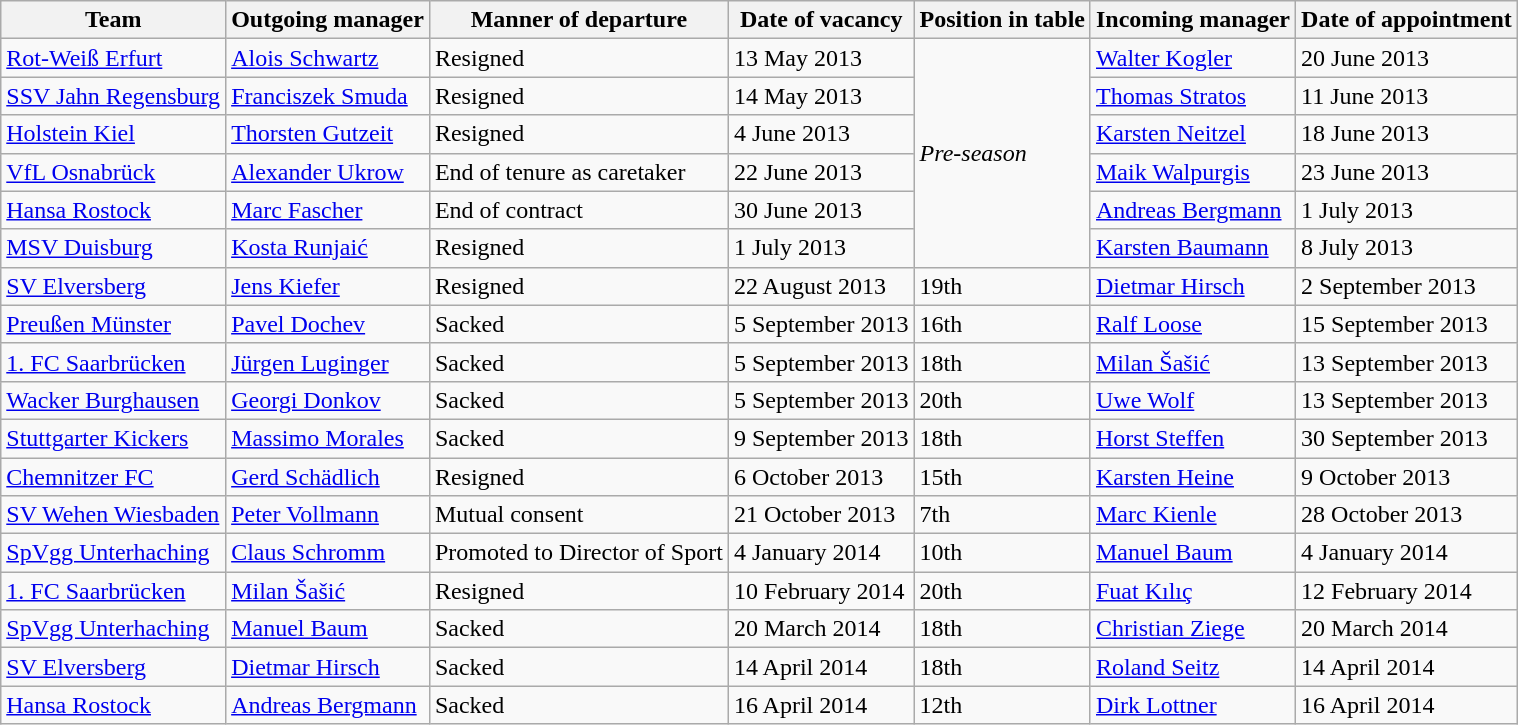<table class="wikitable">
<tr>
<th>Team</th>
<th>Outgoing manager</th>
<th>Manner of departure</th>
<th>Date of vacancy</th>
<th>Position in table</th>
<th>Incoming manager</th>
<th>Date of appointment</th>
</tr>
<tr>
<td><a href='#'>Rot-Weiß Erfurt</a></td>
<td> <a href='#'>Alois Schwartz</a></td>
<td>Resigned</td>
<td>13 May 2013</td>
<td rowspan=6><em>Pre-season</em></td>
<td> <a href='#'>Walter Kogler</a></td>
<td>20 June 2013</td>
</tr>
<tr>
<td><a href='#'>SSV Jahn Regensburg</a></td>
<td> <a href='#'>Franciszek Smuda</a></td>
<td>Resigned</td>
<td>14 May 2013</td>
<td> <a href='#'>Thomas Stratos</a></td>
<td>11 June 2013</td>
</tr>
<tr>
<td><a href='#'>Holstein Kiel</a></td>
<td> <a href='#'>Thorsten Gutzeit</a></td>
<td>Resigned</td>
<td>4 June 2013</td>
<td> <a href='#'>Karsten Neitzel</a></td>
<td>18 June 2013</td>
</tr>
<tr>
<td><a href='#'>VfL Osnabrück</a></td>
<td> <a href='#'>Alexander Ukrow</a></td>
<td>End of tenure as caretaker</td>
<td>22 June 2013</td>
<td> <a href='#'>Maik Walpurgis</a></td>
<td>23 June 2013</td>
</tr>
<tr>
<td><a href='#'>Hansa Rostock</a></td>
<td> <a href='#'>Marc Fascher</a></td>
<td>End of contract</td>
<td>30 June 2013</td>
<td> <a href='#'>Andreas Bergmann</a></td>
<td>1 July 2013</td>
</tr>
<tr>
<td><a href='#'>MSV Duisburg</a></td>
<td> <a href='#'>Kosta Runjaić</a></td>
<td>Resigned</td>
<td>1 July 2013</td>
<td> <a href='#'>Karsten Baumann</a></td>
<td>8 July 2013</td>
</tr>
<tr>
<td><a href='#'>SV Elversberg</a></td>
<td> <a href='#'>Jens Kiefer</a></td>
<td>Resigned</td>
<td>22 August 2013</td>
<td>19th</td>
<td> <a href='#'>Dietmar Hirsch</a></td>
<td>2 September 2013</td>
</tr>
<tr>
<td><a href='#'>Preußen Münster</a></td>
<td> <a href='#'>Pavel Dochev</a></td>
<td>Sacked</td>
<td>5 September 2013</td>
<td>16th</td>
<td> <a href='#'>Ralf Loose</a></td>
<td>15 September 2013</td>
</tr>
<tr>
<td><a href='#'>1. FC Saarbrücken</a></td>
<td> <a href='#'>Jürgen Luginger</a></td>
<td>Sacked</td>
<td>5 September 2013</td>
<td>18th</td>
<td> <a href='#'>Milan Šašić</a></td>
<td>13 September 2013</td>
</tr>
<tr>
<td><a href='#'>Wacker Burghausen</a></td>
<td> <a href='#'>Georgi Donkov</a></td>
<td>Sacked</td>
<td>5 September 2013</td>
<td>20th</td>
<td> <a href='#'>Uwe Wolf</a></td>
<td>13 September 2013</td>
</tr>
<tr>
<td><a href='#'>Stuttgarter Kickers</a></td>
<td> <a href='#'>Massimo Morales</a></td>
<td>Sacked</td>
<td>9 September 2013</td>
<td>18th</td>
<td> <a href='#'>Horst Steffen</a></td>
<td>30 September 2013</td>
</tr>
<tr>
<td><a href='#'>Chemnitzer FC</a></td>
<td> <a href='#'>Gerd Schädlich</a></td>
<td>Resigned</td>
<td>6 October 2013</td>
<td>15th</td>
<td> <a href='#'>Karsten Heine</a></td>
<td>9 October 2013</td>
</tr>
<tr>
<td><a href='#'>SV Wehen Wiesbaden</a></td>
<td> <a href='#'>Peter Vollmann</a></td>
<td>Mutual consent</td>
<td>21 October 2013</td>
<td>7th</td>
<td> <a href='#'>Marc Kienle</a></td>
<td>28 October 2013</td>
</tr>
<tr>
<td><a href='#'>SpVgg Unterhaching</a></td>
<td> <a href='#'>Claus Schromm</a></td>
<td>Promoted to Director of Sport</td>
<td>4 January 2014</td>
<td>10th</td>
<td> <a href='#'>Manuel Baum</a></td>
<td>4 January 2014</td>
</tr>
<tr>
<td><a href='#'>1. FC Saarbrücken</a></td>
<td> <a href='#'>Milan Šašić</a></td>
<td>Resigned</td>
<td>10 February 2014</td>
<td>20th</td>
<td> <a href='#'>Fuat Kılıç</a></td>
<td>12 February 2014</td>
</tr>
<tr>
<td><a href='#'>SpVgg Unterhaching</a></td>
<td> <a href='#'>Manuel Baum</a></td>
<td>Sacked</td>
<td>20 March 2014</td>
<td>18th</td>
<td> <a href='#'>Christian Ziege</a></td>
<td>20 March 2014</td>
</tr>
<tr>
<td><a href='#'>SV Elversberg</a></td>
<td> <a href='#'>Dietmar Hirsch</a></td>
<td>Sacked</td>
<td>14 April 2014</td>
<td>18th</td>
<td> <a href='#'>Roland Seitz</a></td>
<td>14 April 2014</td>
</tr>
<tr>
<td><a href='#'>Hansa Rostock</a></td>
<td> <a href='#'>Andreas Bergmann</a></td>
<td>Sacked</td>
<td>16 April 2014</td>
<td>12th</td>
<td> <a href='#'>Dirk Lottner</a></td>
<td>16 April 2014</td>
</tr>
</table>
